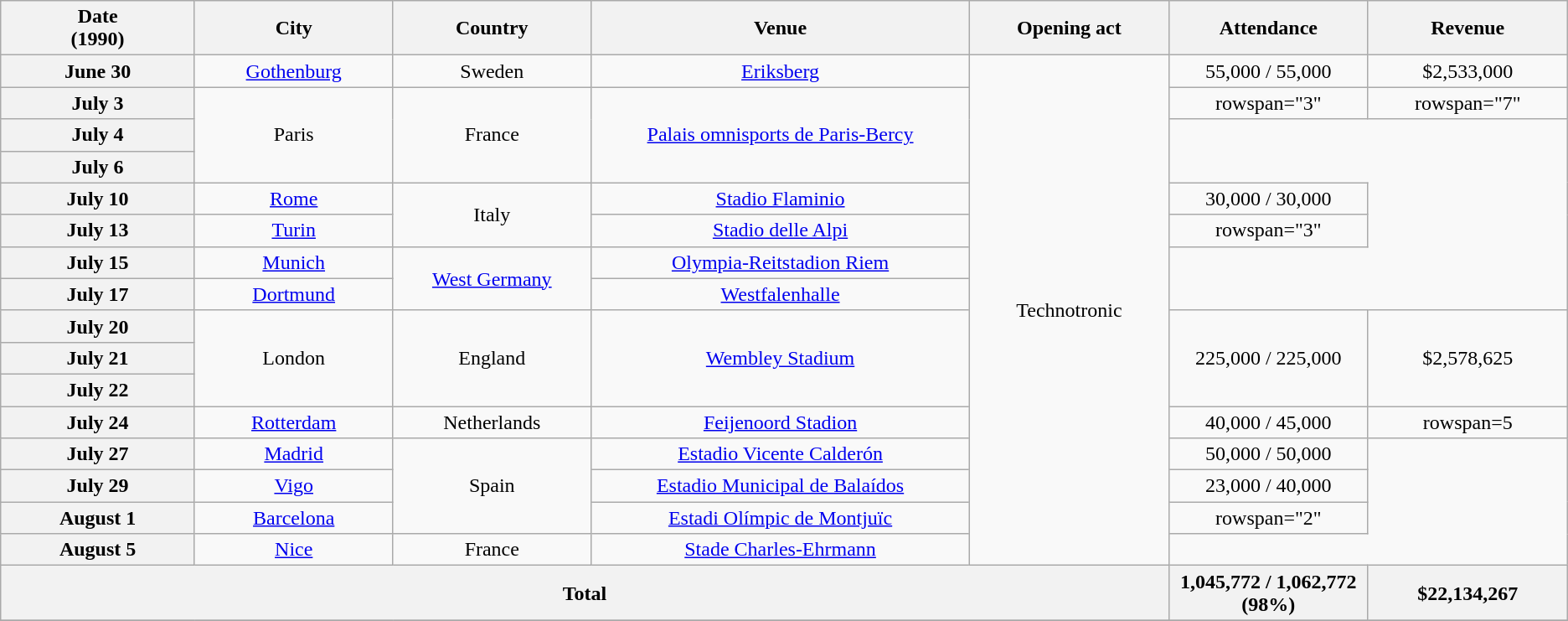<table class="wikitable plainrowheaders" style="text-align:center;">
<tr>
<th scope="col" style="width:10em;">Date<br>(1990)</th>
<th scope="col" style="width:10em;">City</th>
<th scope="col" style="width:10em;">Country</th>
<th scope="col" style="width:20em;">Venue</th>
<th scope="col" style="width:10em;">Opening act</th>
<th scope="col" style="width:10em;">Attendance</th>
<th scope="col" style="width:10em;">Revenue</th>
</tr>
<tr>
<th scope="row" style="text-align:center;">June 30</th>
<td><a href='#'>Gothenburg</a></td>
<td>Sweden</td>
<td><a href='#'>Eriksberg</a></td>
<td rowspan=16>Technotronic</td>
<td>55,000 / 55,000</td>
<td>$2,533,000</td>
</tr>
<tr>
<th scope="row" style="text-align:center;">July 3</th>
<td rowspan=3>Paris</td>
<td rowspan=3>France</td>
<td rowspan=3><a href='#'>Palais omnisports de Paris-Bercy</a></td>
<td>rowspan="3" </td>
<td>rowspan="7" </td>
</tr>
<tr>
<th scope="row" style="text-align:center;">July 4</th>
</tr>
<tr>
<th scope="row" style="text-align:center;">July 6</th>
</tr>
<tr>
<th scope="row" style="text-align:center;">July 10</th>
<td><a href='#'>Rome</a></td>
<td rowspan=2>Italy</td>
<td><a href='#'>Stadio Flaminio</a></td>
<td>30,000 / 30,000</td>
</tr>
<tr>
<th scope="row" style="text-align:center;">July 13</th>
<td><a href='#'>Turin</a></td>
<td><a href='#'>Stadio delle Alpi</a></td>
<td>rowspan="3" </td>
</tr>
<tr>
<th scope="row" style="text-align:center;">July 15</th>
<td><a href='#'>Munich</a></td>
<td rowspan=2><a href='#'>West Germany</a></td>
<td><a href='#'>Olympia-Reitstadion Riem</a></td>
</tr>
<tr>
<th scope="row" style="text-align:center;">July 17</th>
<td><a href='#'>Dortmund</a></td>
<td><a href='#'>Westfalenhalle</a></td>
</tr>
<tr>
<th scope="row" style="text-align:center;">July 20</th>
<td rowspan=3>London</td>
<td rowspan=3>England</td>
<td rowspan=3><a href='#'>Wembley Stadium</a></td>
<td rowspan=3>225,000 / 225,000</td>
<td rowspan=3>$2,578,625</td>
</tr>
<tr>
<th scope="row" style="text-align:center;">July 21</th>
</tr>
<tr>
<th scope="row" style="text-align:center;">July 22</th>
</tr>
<tr>
<th scope="row" style="text-align:center;">July 24</th>
<td><a href='#'>Rotterdam</a></td>
<td>Netherlands</td>
<td><a href='#'>Feijenoord Stadion</a></td>
<td>40,000 / 45,000</td>
<td>rowspan=5 </td>
</tr>
<tr>
<th scope="row" style="text-align:center;">July 27</th>
<td><a href='#'>Madrid</a></td>
<td rowspan=3>Spain</td>
<td><a href='#'>Estadio Vicente Calderón</a></td>
<td>50,000 / 50,000</td>
</tr>
<tr>
<th scope="row" style="text-align:center;">July 29</th>
<td><a href='#'>Vigo</a></td>
<td><a href='#'>Estadio Municipal de Balaídos</a></td>
<td>23,000 / 40,000</td>
</tr>
<tr>
<th scope="row" style="text-align:center;">August 1</th>
<td><a href='#'>Barcelona</a></td>
<td><a href='#'>Estadi Olímpic de Montjuïc</a></td>
<td>rowspan="2" </td>
</tr>
<tr>
<th scope="row" style="text-align:center;">August 5</th>
<td><a href='#'>Nice</a></td>
<td>France</td>
<td><a href='#'>Stade Charles-Ehrmann</a></td>
</tr>
<tr>
<th colspan="5">Total</th>
<th scope="row" style="text-align:center;"><strong>1,045,772 / 1,062,772 (98%)</strong></th>
<th scope="row" style="text-align:center;"><strong>$22,134,267</strong></th>
</tr>
<tr>
</tr>
</table>
